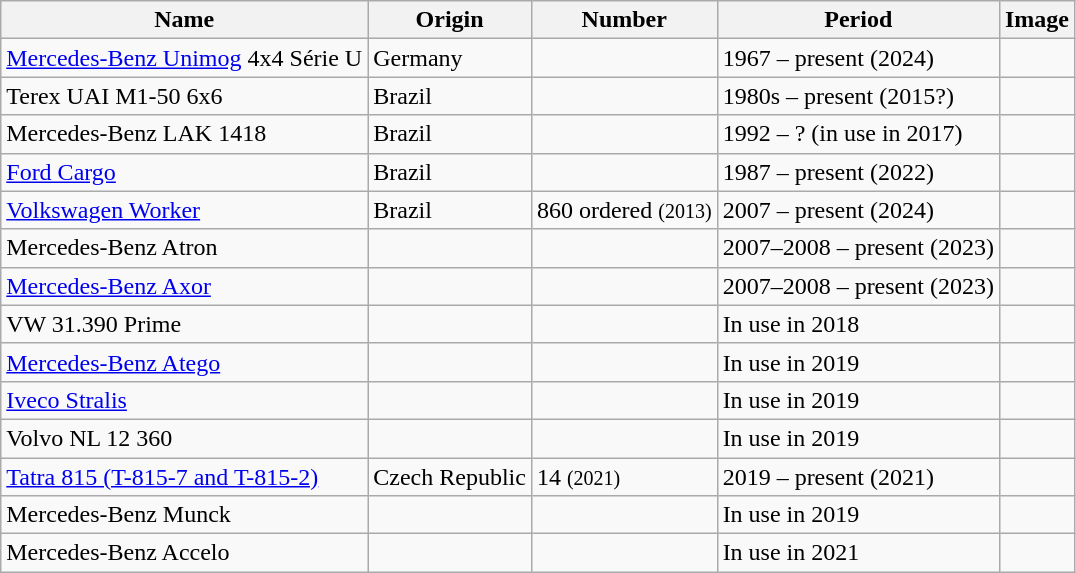<table class="wikitable mw-collapsible mw-collapsed">
<tr>
<th>Name</th>
<th>Origin</th>
<th>Number</th>
<th>Period</th>
<th>Image</th>
</tr>
<tr>
<td><a href='#'>Mercedes-Benz Unimog</a> 4x4 Série U</td>
<td>Germany</td>
<td></td>
<td>1967 – present (2024)</td>
<td></td>
</tr>
<tr>
<td>Terex UAI M1-50 6x6</td>
<td>Brazil</td>
<td></td>
<td>1980s – present (2015?)</td>
<td></td>
</tr>
<tr>
<td>Mercedes-Benz LAK 1418</td>
<td>Brazil</td>
<td></td>
<td>1992 – ? (in use in 2017)</td>
<td></td>
</tr>
<tr>
<td><a href='#'>Ford Cargo</a></td>
<td>Brazil</td>
<td></td>
<td>1987 – present (2022)</td>
<td></td>
</tr>
<tr>
<td><a href='#'>Volkswagen Worker</a></td>
<td>Brazil</td>
<td>860 ordered <small>(2013)</small></td>
<td>2007 – present (2024)</td>
<td></td>
</tr>
<tr>
<td>Mercedes-Benz Atron</td>
<td></td>
<td></td>
<td>2007–2008 – present (2023)</td>
<td></td>
</tr>
<tr>
<td><a href='#'>Mercedes-Benz Axor</a></td>
<td></td>
<td></td>
<td>2007–2008 – present (2023)</td>
<td></td>
</tr>
<tr>
<td>VW 31.390 Prime</td>
<td></td>
<td></td>
<td>In use in 2018</td>
<td></td>
</tr>
<tr>
<td><a href='#'>Mercedes-Benz Atego</a></td>
<td></td>
<td></td>
<td>In use in 2019</td>
<td></td>
</tr>
<tr>
<td><a href='#'>Iveco Stralis</a></td>
<td></td>
<td></td>
<td>In use in 2019</td>
<td></td>
</tr>
<tr>
<td>Volvo NL 12 360</td>
<td></td>
<td></td>
<td>In use in 2019</td>
<td></td>
</tr>
<tr>
<td><a href='#'>Tatra 815 (T-815-7 and T-815-2)</a></td>
<td>Czech Republic</td>
<td>14 <small>(2021)</small></td>
<td>2019 – present (2021)</td>
<td></td>
</tr>
<tr>
<td>Mercedes-Benz Munck</td>
<td></td>
<td></td>
<td>In use in 2019</td>
<td><br></td>
</tr>
<tr>
<td>Mercedes-Benz Accelo</td>
<td></td>
<td></td>
<td>In use in 2021</td>
<td></td>
</tr>
</table>
